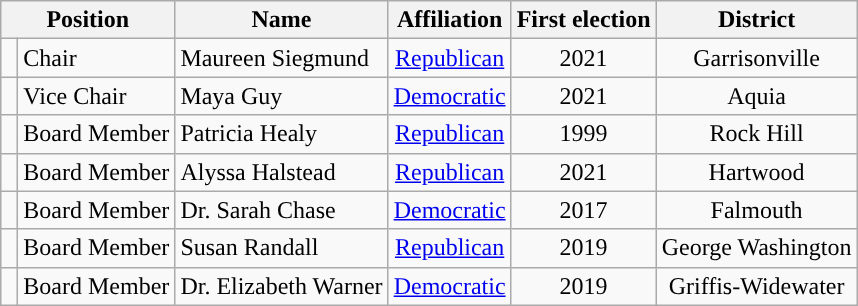<table class=wikitable>
<tr>
<th colspan=2 align=center valign=bottom>Position</th>
<th style="text-align:center;">Name</th>
<th valign=bottom>Affiliation</th>
<th valign=bottom align=center>First election</th>
<th valign=bottom align=center>District</th>
</tr>
<tr>
<td style="background-color:"> </td>
<td>Chair</td>
<td>Maureen Siegmund</td>
<td style="text-align:center;"><a href='#'>Republican</a></td>
<td style="text-align:center;">2021</td>
<td style="text-align:center;">Garrisonville</td>
</tr>
<tr>
<td style="background-color:"> </td>
<td>Vice Chair</td>
<td>Maya Guy</td>
<td style="text-align:center;"><a href='#'>Democratic</a></td>
<td style="text-align:center;">2021</td>
<td style="text-align:center;">Aquia</td>
</tr>
<tr>
<td style="background-color:"> </td>
<td>Board Member</td>
<td>Patricia Healy</td>
<td style="text-align:center;"><a href='#'>Republican</a></td>
<td style="text-align:center;">1999</td>
<td style="text-align:center;">Rock Hill</td>
</tr>
<tr>
<td style="background-color:"> </td>
<td>Board Member</td>
<td>Alyssa Halstead</td>
<td style="text-align:center;"><a href='#'>Republican</a></td>
<td style="text-align:center;">2021</td>
<td style="text-align:center;">Hartwood</td>
</tr>
<tr>
<td style="background-color:"> </td>
<td>Board Member</td>
<td>Dr. Sarah Chase</td>
<td style="text-align:center;"><a href='#'>Democratic</a></td>
<td style="text-align:center;">2017</td>
<td style="text-align:center;">Falmouth</td>
</tr>
<tr>
<td style="background-color:"> </td>
<td>Board Member</td>
<td>Susan Randall</td>
<td style="text-align:center;"><a href='#'>Republican</a></td>
<td style="text-align:center;">2019</td>
<td style="text-align:center;">George Washington</td>
</tr>
<tr>
<td style="background-color:"> </td>
<td>Board Member</td>
<td>Dr. Elizabeth Warner</td>
<td style="text-align:center;"><a href='#'>Democratic</a></td>
<td style="text-align:center;">2019</td>
<td style="text-align:center;">Griffis-Widewater</td>
</tr>
</table>
